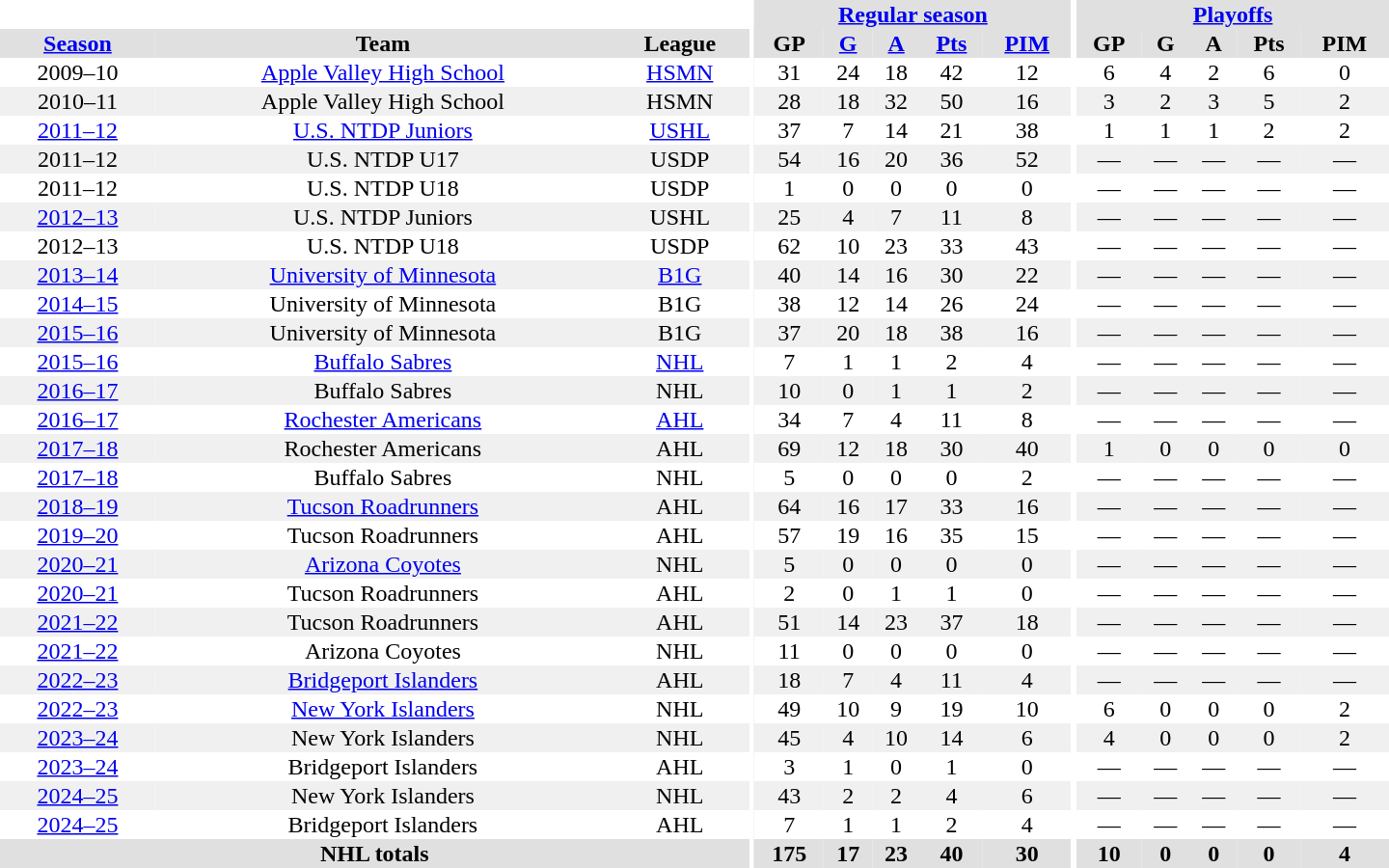<table border="0" cellpadding="1" cellspacing="0" style="text-align:center; width:60em">
<tr bgcolor="#e0e0e0">
<th colspan="3" bgcolor="#ffffff"></th>
<th rowspan="99" bgcolor="#ffffff"></th>
<th colspan="5"><a href='#'>Regular season</a></th>
<th rowspan="99" bgcolor="#ffffff"></th>
<th colspan="5"><a href='#'>Playoffs</a></th>
</tr>
<tr bgcolor="#e0e0e0">
<th><a href='#'>Season</a></th>
<th>Team</th>
<th>League</th>
<th>GP</th>
<th><a href='#'>G</a></th>
<th><a href='#'>A</a></th>
<th><a href='#'>Pts</a></th>
<th><a href='#'>PIM</a></th>
<th>GP</th>
<th>G</th>
<th>A</th>
<th>Pts</th>
<th>PIM</th>
</tr>
<tr>
<td>2009–10</td>
<td><a href='#'>Apple Valley High School</a></td>
<td><a href='#'>HSMN</a></td>
<td>31</td>
<td>24</td>
<td>18</td>
<td>42</td>
<td>12</td>
<td>6</td>
<td>4</td>
<td>2</td>
<td>6</td>
<td>0</td>
</tr>
<tr bgcolor="#f0f0f0">
<td>2010–11</td>
<td>Apple Valley High School</td>
<td>HSMN</td>
<td>28</td>
<td>18</td>
<td>32</td>
<td>50</td>
<td>16</td>
<td>3</td>
<td>2</td>
<td>3</td>
<td>5</td>
<td>2</td>
</tr>
<tr>
<td><a href='#'>2011–12</a></td>
<td><a href='#'>U.S. NTDP Juniors</a></td>
<td><a href='#'>USHL</a></td>
<td>37</td>
<td>7</td>
<td>14</td>
<td>21</td>
<td>38</td>
<td>1</td>
<td>1</td>
<td>1</td>
<td>2</td>
<td>2</td>
</tr>
<tr bgcolor="#f0f0f0">
<td>2011–12</td>
<td>U.S. NTDP U17</td>
<td>USDP</td>
<td>54</td>
<td>16</td>
<td>20</td>
<td>36</td>
<td>52</td>
<td>—</td>
<td>—</td>
<td>—</td>
<td>—</td>
<td>—</td>
</tr>
<tr>
<td>2011–12</td>
<td>U.S. NTDP U18</td>
<td>USDP</td>
<td>1</td>
<td>0</td>
<td>0</td>
<td>0</td>
<td>0</td>
<td>—</td>
<td>—</td>
<td>—</td>
<td>—</td>
<td>—</td>
</tr>
<tr bgcolor="#f0f0f0">
<td><a href='#'>2012–13</a></td>
<td>U.S. NTDP Juniors</td>
<td>USHL</td>
<td>25</td>
<td>4</td>
<td>7</td>
<td>11</td>
<td>8</td>
<td>—</td>
<td>—</td>
<td>—</td>
<td>—</td>
<td>—</td>
</tr>
<tr>
<td>2012–13</td>
<td>U.S. NTDP U18</td>
<td>USDP</td>
<td>62</td>
<td>10</td>
<td>23</td>
<td>33</td>
<td>43</td>
<td>—</td>
<td>—</td>
<td>—</td>
<td>—</td>
<td>—</td>
</tr>
<tr bgcolor="#f0f0f0">
<td><a href='#'>2013–14</a></td>
<td><a href='#'>University of Minnesota</a></td>
<td><a href='#'>B1G</a></td>
<td>40</td>
<td>14</td>
<td>16</td>
<td>30</td>
<td>22</td>
<td>—</td>
<td>—</td>
<td>—</td>
<td>—</td>
<td>—</td>
</tr>
<tr>
<td><a href='#'>2014–15</a></td>
<td>University of Minnesota</td>
<td>B1G</td>
<td>38</td>
<td>12</td>
<td>14</td>
<td>26</td>
<td>24</td>
<td>—</td>
<td>—</td>
<td>—</td>
<td>—</td>
<td>—</td>
</tr>
<tr bgcolor="#f0f0f0">
<td><a href='#'>2015–16</a></td>
<td>University of Minnesota</td>
<td>B1G</td>
<td>37</td>
<td>20</td>
<td>18</td>
<td>38</td>
<td>16</td>
<td>—</td>
<td>—</td>
<td>—</td>
<td>—</td>
<td>—</td>
</tr>
<tr>
<td><a href='#'>2015–16</a></td>
<td><a href='#'>Buffalo Sabres</a></td>
<td><a href='#'>NHL</a></td>
<td>7</td>
<td>1</td>
<td>1</td>
<td>2</td>
<td>4</td>
<td>—</td>
<td>—</td>
<td>—</td>
<td>—</td>
<td>—</td>
</tr>
<tr bgcolor="#f0f0f0">
<td><a href='#'>2016–17</a></td>
<td>Buffalo Sabres</td>
<td>NHL</td>
<td>10</td>
<td>0</td>
<td>1</td>
<td>1</td>
<td>2</td>
<td>—</td>
<td>—</td>
<td>—</td>
<td>—</td>
<td>—</td>
</tr>
<tr>
<td><a href='#'>2016–17</a></td>
<td><a href='#'>Rochester Americans</a></td>
<td><a href='#'>AHL</a></td>
<td>34</td>
<td>7</td>
<td>4</td>
<td>11</td>
<td>8</td>
<td>—</td>
<td>—</td>
<td>—</td>
<td>—</td>
<td>—</td>
</tr>
<tr bgcolor="#f0f0f0">
<td><a href='#'>2017–18</a></td>
<td>Rochester Americans</td>
<td>AHL</td>
<td>69</td>
<td>12</td>
<td>18</td>
<td>30</td>
<td>40</td>
<td>1</td>
<td>0</td>
<td>0</td>
<td>0</td>
<td>0</td>
</tr>
<tr>
<td><a href='#'>2017–18</a></td>
<td>Buffalo Sabres</td>
<td>NHL</td>
<td>5</td>
<td>0</td>
<td>0</td>
<td>0</td>
<td>2</td>
<td>—</td>
<td>—</td>
<td>—</td>
<td>—</td>
<td>—</td>
</tr>
<tr bgcolor="#f0f0f0">
<td><a href='#'>2018–19</a></td>
<td><a href='#'>Tucson Roadrunners</a></td>
<td>AHL</td>
<td>64</td>
<td>16</td>
<td>17</td>
<td>33</td>
<td>16</td>
<td>—</td>
<td>—</td>
<td>—</td>
<td>—</td>
<td>—</td>
</tr>
<tr>
<td><a href='#'>2019–20</a></td>
<td>Tucson Roadrunners</td>
<td>AHL</td>
<td>57</td>
<td>19</td>
<td>16</td>
<td>35</td>
<td>15</td>
<td>—</td>
<td>—</td>
<td>—</td>
<td>—</td>
<td>—</td>
</tr>
<tr bgcolor="#f0f0f0">
<td><a href='#'>2020–21</a></td>
<td><a href='#'>Arizona Coyotes</a></td>
<td>NHL</td>
<td>5</td>
<td>0</td>
<td>0</td>
<td>0</td>
<td>0</td>
<td>—</td>
<td>—</td>
<td>—</td>
<td>—</td>
<td>—</td>
</tr>
<tr>
<td><a href='#'>2020–21</a></td>
<td>Tucson Roadrunners</td>
<td>AHL</td>
<td>2</td>
<td>0</td>
<td>1</td>
<td>1</td>
<td>0</td>
<td>—</td>
<td>—</td>
<td>—</td>
<td>—</td>
<td>—</td>
</tr>
<tr bgcolor="#f0f0f0">
<td><a href='#'>2021–22</a></td>
<td>Tucson Roadrunners</td>
<td>AHL</td>
<td>51</td>
<td>14</td>
<td>23</td>
<td>37</td>
<td>18</td>
<td>—</td>
<td>—</td>
<td>—</td>
<td>—</td>
<td>—</td>
</tr>
<tr>
<td><a href='#'>2021–22</a></td>
<td>Arizona Coyotes</td>
<td>NHL</td>
<td>11</td>
<td>0</td>
<td>0</td>
<td>0</td>
<td>0</td>
<td>—</td>
<td>—</td>
<td>—</td>
<td>—</td>
<td>—</td>
</tr>
<tr bgcolor="#f0f0f0">
<td><a href='#'>2022–23</a></td>
<td><a href='#'>Bridgeport Islanders</a></td>
<td>AHL</td>
<td>18</td>
<td>7</td>
<td>4</td>
<td>11</td>
<td>4</td>
<td>—</td>
<td>—</td>
<td>—</td>
<td>—</td>
<td>—</td>
</tr>
<tr>
<td><a href='#'>2022–23</a></td>
<td><a href='#'>New York Islanders</a></td>
<td>NHL</td>
<td>49</td>
<td>10</td>
<td>9</td>
<td>19</td>
<td>10</td>
<td>6</td>
<td>0</td>
<td>0</td>
<td>0</td>
<td>2</td>
</tr>
<tr bgcolor="#f0f0f0">
<td><a href='#'>2023–24</a></td>
<td>New York Islanders</td>
<td>NHL</td>
<td>45</td>
<td>4</td>
<td>10</td>
<td>14</td>
<td>6</td>
<td>4</td>
<td>0</td>
<td>0</td>
<td>0</td>
<td>2</td>
</tr>
<tr>
<td><a href='#'>2023–24</a></td>
<td>Bridgeport Islanders</td>
<td>AHL</td>
<td>3</td>
<td>1</td>
<td>0</td>
<td>1</td>
<td>0</td>
<td>—</td>
<td>—</td>
<td>—</td>
<td>—</td>
<td>—</td>
</tr>
<tr bgcolor="#f0f0f0">
<td><a href='#'>2024–25</a></td>
<td>New York Islanders</td>
<td>NHL</td>
<td>43</td>
<td>2</td>
<td>2</td>
<td>4</td>
<td>6</td>
<td>—</td>
<td>—</td>
<td>—</td>
<td>—</td>
<td>—</td>
</tr>
<tr>
<td><a href='#'>2024–25</a></td>
<td>Bridgeport Islanders</td>
<td>AHL</td>
<td>7</td>
<td>1</td>
<td>1</td>
<td>2</td>
<td>4</td>
<td>—</td>
<td>—</td>
<td>—</td>
<td>—</td>
<td>—</td>
</tr>
<tr bgcolor="#e0e0e0">
<th colspan="3">NHL totals</th>
<th>175</th>
<th>17</th>
<th>23</th>
<th>40</th>
<th>30</th>
<th>10</th>
<th>0</th>
<th>0</th>
<th>0</th>
<th>4</th>
</tr>
</table>
